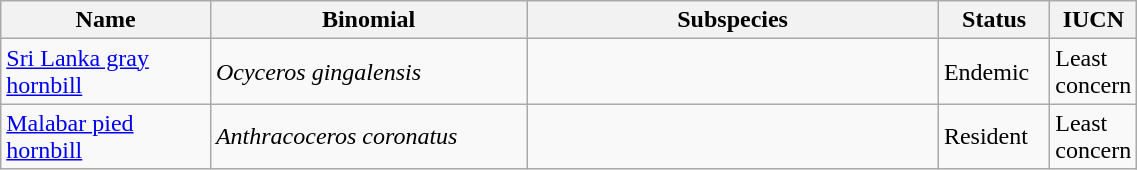<table width=60% class="wikitable">
<tr>
<th width=20%>Name</th>
<th width=30%>Binomial</th>
<th width=40%>Subspecies</th>
<th width=30%>Status</th>
<th width=30%>IUCN</th>
</tr>
<tr>
<td><a href='#'>Sri Lanka gray hornbill</a><br></td>
<td><em>Ocyceros gingalensis</em></td>
<td></td>
<td>Endemic</td>
<td>Least concern</td>
</tr>
<tr>
<td><a href='#'>Malabar pied hornbill</a><br></td>
<td><em>Anthracoceros coronatus</em></td>
<td></td>
<td>Resident</td>
<td>Least concern</td>
</tr>
</table>
